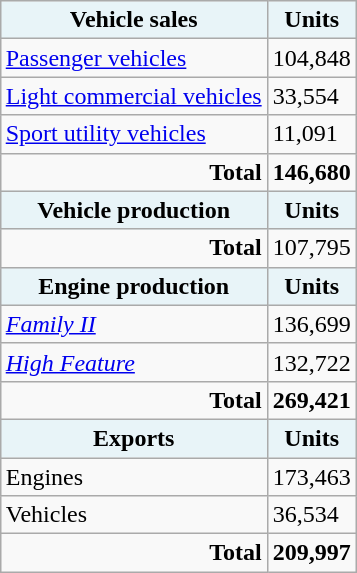<table class="wikitable" style="float:right; margin-left:1em;">
<tr>
<th style="background:#e8f4f8;">Vehicle sales</th>
<th style="background:#e8f4f8;">Units</th>
</tr>
<tr>
<td><a href='#'>Passenger vehicles</a></td>
<td>104,848</td>
</tr>
<tr>
<td><a href='#'>Light commercial vehicles</a></td>
<td>33,554</td>
</tr>
<tr>
<td><a href='#'>Sport utility vehicles</a></td>
<td>11,091</td>
</tr>
<tr>
<td style="text-align:right;"><strong>Total</strong></td>
<td><strong>146,680</strong></td>
</tr>
<tr>
<th style="background:#e8f4f8;">Vehicle production</th>
<th style="background:#e8f4f8;">Units</th>
</tr>
<tr>
<td style="text-align:right;"><strong>Total</strong></td>
<td>107,795</td>
</tr>
<tr>
<th style="background:#e8f4f8;">Engine production</th>
<th style="background:#e8f4f8;">Units</th>
</tr>
<tr>
<td><em><a href='#'>Family II</a></em></td>
<td>136,699</td>
</tr>
<tr>
<td><em><a href='#'>High Feature</a></em></td>
<td>132,722</td>
</tr>
<tr>
<td style="text-align:right;"><strong>Total</strong></td>
<td><strong>269,421</strong></td>
</tr>
<tr>
<th style="background:#e8f4f8;">Exports</th>
<th style="background:#e8f4f8;">Units</th>
</tr>
<tr>
<td>Engines</td>
<td>173,463</td>
</tr>
<tr>
<td>Vehicles</td>
<td>36,534</td>
</tr>
<tr>
<td style="text-align:right;"><strong>Total</strong></td>
<td><strong>209,997</strong></td>
</tr>
</table>
